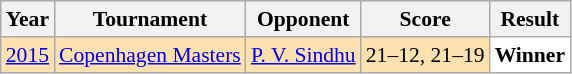<table class="sortable wikitable" style="font-size: 90%;">
<tr>
<th>Year</th>
<th>Tournament</th>
<th>Opponent</th>
<th>Score</th>
<th>Result</th>
</tr>
<tr style="background:#FFE0AF">
<td align="center"><a href='#'>2015</a></td>
<td align="left"><a href='#'>Copenhagen Masters</a></td>
<td align="left"> <a href='#'>P. V. Sindhu</a></td>
<td align="left">21–12, 21–19</td>
<td style="text-align:left; background:white"> <strong>Winner</strong></td>
</tr>
</table>
